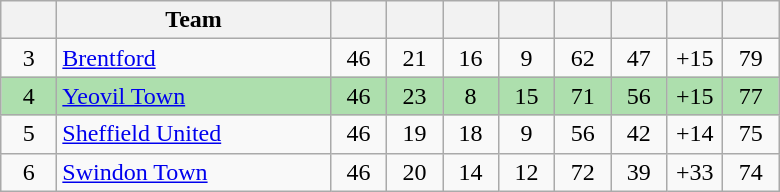<table class="wikitable" style="text-align:center">
<tr>
<th width="30"></th>
<th width="175">Team</th>
<th width="30"></th>
<th width="30"></th>
<th width="30"></th>
<th width="30"></th>
<th width="30"></th>
<th width="30"></th>
<th width="30"></th>
<th width="30"></th>
</tr>
<tr>
<td>3</td>
<td align=left><a href='#'>Brentford</a></td>
<td>46</td>
<td>21</td>
<td>16</td>
<td>9</td>
<td>62</td>
<td>47</td>
<td>+15</td>
<td>79</td>
</tr>
<tr style="background:#addfad;">
<td>4</td>
<td align=left><a href='#'>Yeovil Town</a></td>
<td>46</td>
<td>23</td>
<td>8</td>
<td>15</td>
<td>71</td>
<td>56</td>
<td>+15</td>
<td>77</td>
</tr>
<tr>
<td>5</td>
<td align=left><a href='#'>Sheffield United</a></td>
<td>46</td>
<td>19</td>
<td>18</td>
<td>9</td>
<td>56</td>
<td>42</td>
<td>+14</td>
<td>75</td>
</tr>
<tr>
<td>6</td>
<td align=left><a href='#'>Swindon Town</a></td>
<td>46</td>
<td>20</td>
<td>14</td>
<td>12</td>
<td>72</td>
<td>39</td>
<td>+33</td>
<td>74</td>
</tr>
</table>
